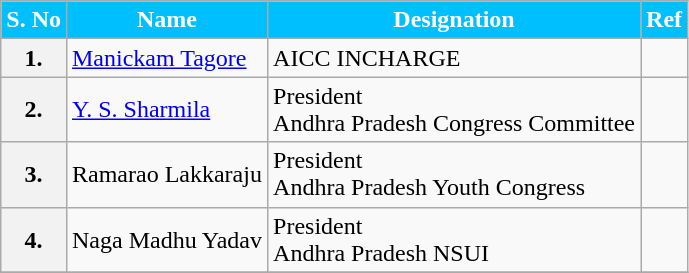<table class="wikitable sortable">
<tr>
<th style="background-color:#00BFFF; color:white">S. No</th>
<th style="background-color:#00BFFF; color:white">Name</th>
<th style="background-color:#00BFFF; color:white">Designation</th>
<th style="background-color:#00BFFF; color:white">Ref</th>
</tr>
<tr>
<th>1.</th>
<td><a href='#'>Manickam Tagore</a></td>
<td>AICC INCHARGE</td>
<td></td>
</tr>
<tr>
<th>2.</th>
<td><a href='#'>Y. S. Sharmila</a></td>
<td>President<br>Andhra Pradesh Congress Committee</td>
<td></td>
</tr>
<tr>
<th>3.</th>
<td>Ramarao Lakkaraju</td>
<td>President<br>Andhra Pradesh Youth Congress</td>
<td></td>
</tr>
<tr>
<th>4.</th>
<td>Naga Madhu Yadav</td>
<td>President<br>Andhra Pradesh NSUI</td>
<td></td>
</tr>
<tr>
</tr>
</table>
